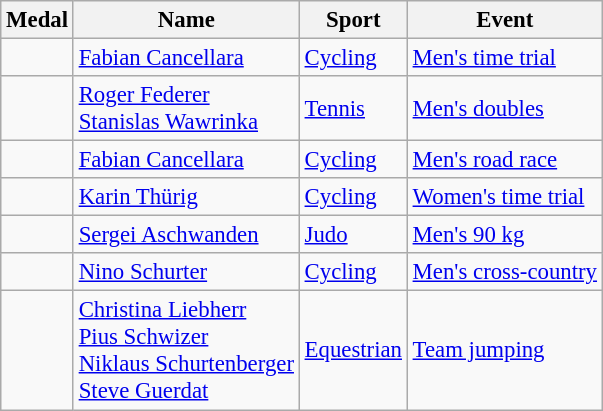<table class="wikitable sortable" style="font-size:95%">
<tr>
<th>Medal</th>
<th>Name</th>
<th>Sport</th>
<th>Event</th>
</tr>
<tr>
<td></td>
<td><a href='#'>Fabian Cancellara</a></td>
<td><a href='#'>Cycling</a></td>
<td><a href='#'>Men's time trial</a></td>
</tr>
<tr>
<td></td>
<td><a href='#'>Roger Federer</a><br><a href='#'>Stanislas Wawrinka</a></td>
<td><a href='#'>Tennis</a></td>
<td><a href='#'>Men's doubles</a></td>
</tr>
<tr>
<td></td>
<td><a href='#'>Fabian Cancellara</a></td>
<td><a href='#'>Cycling</a></td>
<td><a href='#'>Men's road race</a></td>
</tr>
<tr>
<td></td>
<td><a href='#'>Karin Thürig</a></td>
<td><a href='#'>Cycling</a></td>
<td><a href='#'>Women's time trial</a></td>
</tr>
<tr>
<td></td>
<td><a href='#'>Sergei Aschwanden</a></td>
<td><a href='#'>Judo</a></td>
<td><a href='#'>Men's 90 kg</a></td>
</tr>
<tr>
<td></td>
<td><a href='#'>Nino Schurter</a></td>
<td><a href='#'>Cycling</a></td>
<td><a href='#'>Men's cross-country</a></td>
</tr>
<tr>
<td></td>
<td><a href='#'>Christina Liebherr</a><br><a href='#'>Pius Schwizer</a><br><a href='#'>Niklaus Schurtenberger</a><br><a href='#'>Steve Guerdat</a></td>
<td><a href='#'>Equestrian</a></td>
<td><a href='#'>Team jumping</a></td>
</tr>
</table>
